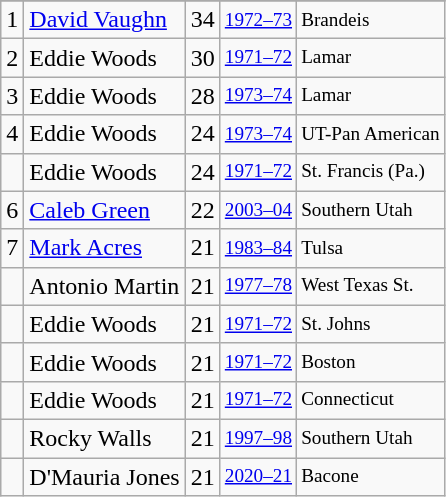<table class="wikitable">
<tr>
</tr>
<tr>
<td>1</td>
<td><a href='#'>David Vaughn</a></td>
<td>34</td>
<td style="font-size:80%;"><a href='#'>1972–73</a></td>
<td style="font-size:80%;">Brandeis</td>
</tr>
<tr>
<td>2</td>
<td>Eddie Woods</td>
<td>30</td>
<td style="font-size:80%;"><a href='#'>1971–72</a></td>
<td style="font-size:80%;">Lamar</td>
</tr>
<tr>
<td>3</td>
<td>Eddie Woods</td>
<td>28</td>
<td style="font-size:80%;"><a href='#'>1973–74</a></td>
<td style="font-size:80%;">Lamar</td>
</tr>
<tr>
<td>4</td>
<td>Eddie Woods</td>
<td>24</td>
<td style="font-size:80%;"><a href='#'>1973–74</a></td>
<td style="font-size:80%;">UT-Pan American</td>
</tr>
<tr>
<td></td>
<td>Eddie Woods</td>
<td>24</td>
<td style="font-size:80%;"><a href='#'>1971–72</a></td>
<td style="font-size:80%;">St. Francis (Pa.)</td>
</tr>
<tr>
<td>6</td>
<td><a href='#'>Caleb Green</a></td>
<td>22</td>
<td style="font-size:80%;"><a href='#'>2003–04</a></td>
<td style="font-size:80%;">Southern Utah</td>
</tr>
<tr>
<td>7</td>
<td><a href='#'>Mark Acres</a></td>
<td>21</td>
<td style="font-size:80%;"><a href='#'>1983–84</a></td>
<td style="font-size:80%;">Tulsa</td>
</tr>
<tr>
<td></td>
<td>Antonio Martin</td>
<td>21</td>
<td style="font-size:80%;"><a href='#'>1977–78</a></td>
<td style="font-size:80%;">West Texas St.</td>
</tr>
<tr>
<td></td>
<td>Eddie Woods</td>
<td>21</td>
<td style="font-size:80%;"><a href='#'>1971–72</a></td>
<td style="font-size:80%;">St. Johns</td>
</tr>
<tr>
<td></td>
<td>Eddie Woods</td>
<td>21</td>
<td style="font-size:80%;"><a href='#'>1971–72</a></td>
<td style="font-size:80%;">Boston</td>
</tr>
<tr>
<td></td>
<td>Eddie Woods</td>
<td>21</td>
<td style="font-size:80%;"><a href='#'>1971–72</a></td>
<td style="font-size:80%;">Connecticut</td>
</tr>
<tr>
<td></td>
<td>Rocky Walls</td>
<td>21</td>
<td style="font-size:80%;"><a href='#'>1997–98</a></td>
<td style="font-size:80%;">Southern Utah</td>
</tr>
<tr>
<td></td>
<td>D'Mauria Jones</td>
<td>21</td>
<td style="font-size:80%;"><a href='#'>2020–21</a></td>
<td style="font-size:80%;">Bacone</td>
</tr>
</table>
